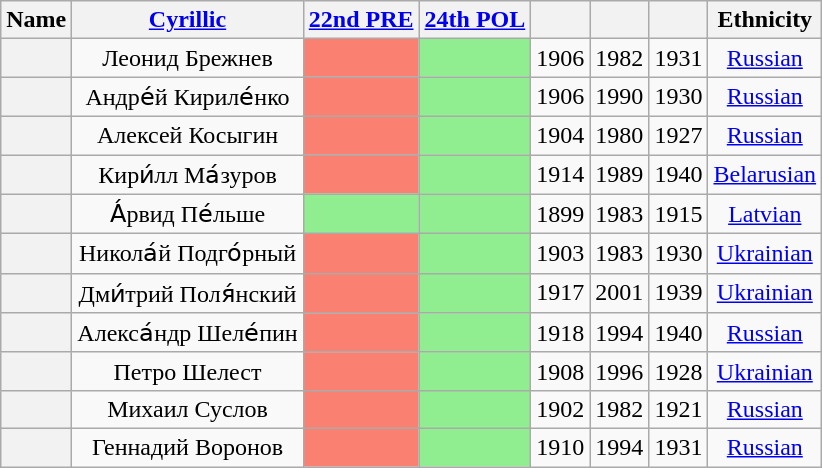<table class="wikitable sortable" style=text-align:center>
<tr>
<th scope="col">Name</th>
<th scope="col" class="unsortable"><a href='#'>Cyrillic</a></th>
<th scope="col"><a href='#'>22nd PRE</a></th>
<th scope="col"><a href='#'>24th POL</a></th>
<th scope="col"></th>
<th scope="col"></th>
<th scope="col"></th>
<th scope="col">Ethnicity</th>
</tr>
<tr>
<th align="center" scope="row" style="font-weight:normal;"></th>
<td>Леонид Брежнев</td>
<td bgcolor = Salmon></td>
<td bgcolor = LightGreen></td>
<td>1906</td>
<td>1982</td>
<td>1931</td>
<td><a href='#'>Russian</a></td>
</tr>
<tr>
<th align="center" scope="row" style="font-weight:normal;"></th>
<td>Андре́й Кириле́нко</td>
<td bgcolor = Salmon></td>
<td bgcolor = LightGreen></td>
<td>1906</td>
<td>1990</td>
<td>1930</td>
<td><a href='#'>Russian</a></td>
</tr>
<tr>
<th align="center" scope="row" style="font-weight:normal;"></th>
<td>Алексей Косыгин</td>
<td bgcolor = Salmon></td>
<td bgcolor = LightGreen></td>
<td>1904</td>
<td>1980</td>
<td>1927</td>
<td><a href='#'>Russian</a></td>
</tr>
<tr>
<th align="center" scope="row" style="font-weight:normal;"></th>
<td>Кири́лл Ма́зуров</td>
<td bgcolor = Salmon></td>
<td bgcolor = LightGreen></td>
<td>1914</td>
<td>1989</td>
<td>1940</td>
<td><a href='#'>Belarusian</a></td>
</tr>
<tr>
<th align="center" scope="row" style="font-weight:normal;"></th>
<td>А́рвид Пе́льше</td>
<td bgcolor = LightGreen></td>
<td bgcolor = LightGreen></td>
<td>1899</td>
<td>1983</td>
<td>1915</td>
<td><a href='#'>Latvian</a></td>
</tr>
<tr>
<th align="center" scope="row" style="font-weight:normal;"></th>
<td>Никола́й Подго́рный</td>
<td bgcolor = Salmon></td>
<td bgcolor = LightGreen></td>
<td>1903</td>
<td>1983</td>
<td>1930</td>
<td><a href='#'>Ukrainian</a></td>
</tr>
<tr>
<th align="center" scope="row" style="font-weight:normal;"></th>
<td>Дми́трий Поля́нский</td>
<td bgcolor = Salmon></td>
<td bgcolor = LightGreen></td>
<td>1917</td>
<td>2001</td>
<td>1939</td>
<td><a href='#'>Ukrainian</a></td>
</tr>
<tr>
<th align="center" scope="row" style="font-weight:normal;"></th>
<td>Алекса́ндр Шеле́пин</td>
<td bgcolor = Salmon></td>
<td bgcolor = LightGreen></td>
<td>1918</td>
<td>1994</td>
<td>1940</td>
<td><a href='#'>Russian</a></td>
</tr>
<tr>
<th align="center" scope="row" style="font-weight:normal;"></th>
<td>Петро Шелест</td>
<td bgcolor = Salmon></td>
<td bgcolor = LightGreen></td>
<td>1908</td>
<td>1996</td>
<td>1928</td>
<td><a href='#'>Ukrainian</a></td>
</tr>
<tr>
<th align="center" scope="row" style="font-weight:normal;"></th>
<td>Михаил Суслов</td>
<td bgcolor = Salmon></td>
<td bgcolor = LightGreen></td>
<td>1902</td>
<td>1982</td>
<td>1921</td>
<td><a href='#'>Russian</a></td>
</tr>
<tr>
<th align="center" scope="row" style="font-weight:normal;"></th>
<td>Геннадий Воронов</td>
<td bgcolor = Salmon></td>
<td bgcolor = LightGreen></td>
<td>1910</td>
<td>1994</td>
<td>1931</td>
<td><a href='#'>Russian</a></td>
</tr>
</table>
